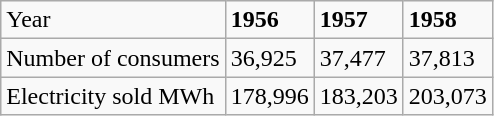<table class="wikitable">
<tr>
<td>Year</td>
<td><strong>1956</strong></td>
<td><strong>1957</strong></td>
<td><strong>1958</strong></td>
</tr>
<tr>
<td>Number of consumers</td>
<td>36,925</td>
<td>37,477</td>
<td>37,813</td>
</tr>
<tr>
<td>Electricity sold MWh</td>
<td>178,996</td>
<td>183,203</td>
<td>203,073</td>
</tr>
</table>
